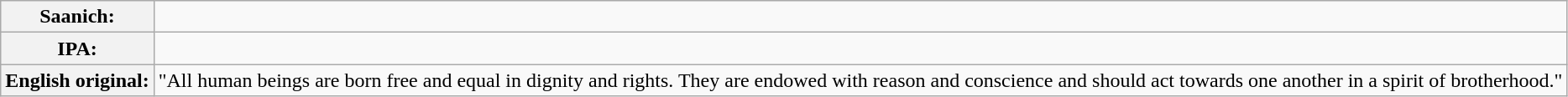<table class="wikitable">
<tr>
<th>Saanich:</th>
<td><em></em></td>
</tr>
<tr>
<th>IPA:</th>
<td></td>
</tr>
<tr>
<th><strong>English original:</strong></th>
<td>"All human beings are born free and equal in dignity and rights. They are endowed with reason and conscience and should act towards one another in a spirit of brotherhood."</td>
</tr>
</table>
